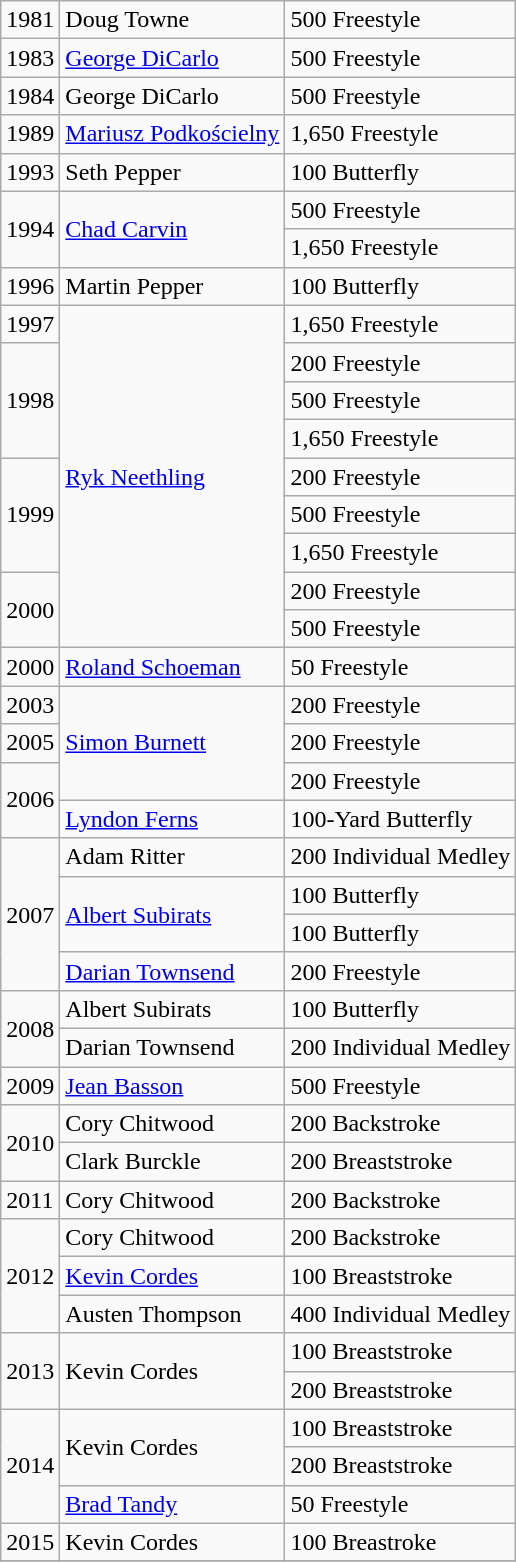<table class="wikitable">
<tr>
<td>1981</td>
<td>Doug Towne</td>
<td>500 Freestyle</td>
</tr>
<tr>
<td>1983</td>
<td><a href='#'>George DiCarlo</a></td>
<td>500 Freestyle</td>
</tr>
<tr>
<td>1984</td>
<td>George DiCarlo</td>
<td>500 Freestyle</td>
</tr>
<tr>
<td>1989</td>
<td><a href='#'>Mariusz Podkościelny</a></td>
<td>1,650 Freestyle</td>
</tr>
<tr>
<td>1993</td>
<td>Seth Pepper</td>
<td>100 Butterfly</td>
</tr>
<tr>
<td rowspan=2>1994</td>
<td rowspan=2><a href='#'>Chad Carvin</a></td>
<td>500 Freestyle</td>
</tr>
<tr>
<td>1,650 Freestyle</td>
</tr>
<tr>
<td>1996</td>
<td>Martin Pepper</td>
<td>100 Butterfly</td>
</tr>
<tr>
<td>1997</td>
<td rowspan=9><a href='#'>Ryk Neethling</a></td>
<td>1,650 Freestyle</td>
</tr>
<tr>
<td rowspan=3>1998</td>
<td>200 Freestyle</td>
</tr>
<tr>
<td>500 Freestyle</td>
</tr>
<tr>
<td>1,650 Freestyle</td>
</tr>
<tr>
<td rowspan=3>1999</td>
<td>200 Freestyle</td>
</tr>
<tr>
<td>500 Freestyle</td>
</tr>
<tr>
<td>1,650 Freestyle</td>
</tr>
<tr>
<td rowspan=2>2000</td>
<td>200 Freestyle</td>
</tr>
<tr>
<td>500 Freestyle</td>
</tr>
<tr>
<td>2000</td>
<td><a href='#'>Roland Schoeman</a></td>
<td>50 Freestyle</td>
</tr>
<tr>
<td>2003</td>
<td rowspan=3><a href='#'>Simon Burnett</a></td>
<td>200 Freestyle</td>
</tr>
<tr>
<td>2005</td>
<td>200 Freestyle</td>
</tr>
<tr>
<td rowspan=2>2006</td>
<td>200 Freestyle</td>
</tr>
<tr>
<td><a href='#'>Lyndon Ferns</a></td>
<td>100-Yard Butterfly</td>
</tr>
<tr>
<td rowspan=4>2007</td>
<td>Adam Ritter</td>
<td>200 Individual Medley</td>
</tr>
<tr>
<td rowspan=2><a href='#'>Albert Subirats</a></td>
<td>100 Butterfly</td>
</tr>
<tr>
<td>100 Butterfly</td>
</tr>
<tr>
<td><a href='#'>Darian Townsend</a></td>
<td>200 Freestyle</td>
</tr>
<tr>
<td rowspan=2>2008</td>
<td>Albert Subirats</td>
<td>100 Butterfly</td>
</tr>
<tr>
<td>Darian Townsend</td>
<td>200 Individual Medley</td>
</tr>
<tr>
<td>2009</td>
<td><a href='#'>Jean Basson</a></td>
<td>500 Freestyle</td>
</tr>
<tr>
<td rowspan=2>2010</td>
<td>Cory Chitwood</td>
<td>200 Backstroke</td>
</tr>
<tr>
<td>Clark	Burckle</td>
<td>200 Breaststroke</td>
</tr>
<tr>
<td>2011</td>
<td>Cory Chitwood</td>
<td>200 Backstroke</td>
</tr>
<tr>
<td rowspan=3>2012</td>
<td>Cory Chitwood</td>
<td>200 Backstroke</td>
</tr>
<tr>
<td><a href='#'>Kevin Cordes</a></td>
<td>100 Breaststroke</td>
</tr>
<tr>
<td>Austen Thompson</td>
<td>400 Individual Medley</td>
</tr>
<tr>
<td rowspan=2>2013</td>
<td rowspan=2>Kevin Cordes</td>
<td>100 Breaststroke</td>
</tr>
<tr>
<td>200 Breaststroke</td>
</tr>
<tr>
<td rowspan=3>2014</td>
<td rowspan=2>Kevin Cordes</td>
<td>100 Breaststroke</td>
</tr>
<tr>
<td>200 Breaststroke</td>
</tr>
<tr>
<td><a href='#'>Brad Tandy</a></td>
<td>50 Freestyle</td>
</tr>
<tr>
<td>2015</td>
<td>Kevin Cordes</td>
<td>100 Breastroke</td>
</tr>
<tr>
</tr>
</table>
